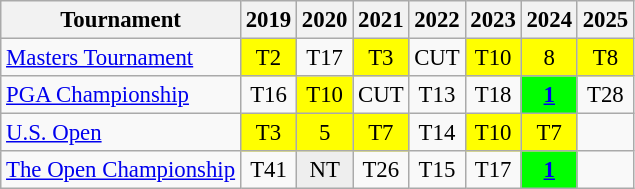<table class="wikitable" style="font-size:95%;text-align:center;">
<tr>
<th>Tournament</th>
<th>2019</th>
<th>2020</th>
<th>2021</th>
<th>2022</th>
<th>2023</th>
<th>2024</th>
<th>2025</th>
</tr>
<tr>
<td align=left><a href='#'>Masters Tournament</a></td>
<td style="background:yellow;">T2</td>
<td>T17</td>
<td style="background:yellow;">T3</td>
<td>CUT</td>
<td style="background:yellow;">T10</td>
<td style="background:yellow;">8</td>
<td style="background:yellow;">T8</td>
</tr>
<tr>
<td align=left><a href='#'>PGA Championship</a></td>
<td>T16</td>
<td style="background:yellow;">T10</td>
<td>CUT</td>
<td>T13</td>
<td>T18</td>
<td style="background:lime;"><a href='#'><strong>1</strong></a></td>
<td>T28</td>
</tr>
<tr>
<td align=left><a href='#'>U.S. Open</a></td>
<td style="background:yellow;">T3</td>
<td style="background:yellow;">5</td>
<td style="background:yellow;">T7</td>
<td>T14</td>
<td style="background:yellow;">T10</td>
<td style="background:yellow;">T7</td>
<td></td>
</tr>
<tr>
<td align=left><a href='#'>The Open Championship</a></td>
<td>T41</td>
<td style="background:#eeeeee;">NT</td>
<td>T26</td>
<td>T15</td>
<td>T17</td>
<td style="background:lime;"><a href='#'><strong>1</strong></a></td>
<td></td>
</tr>
</table>
